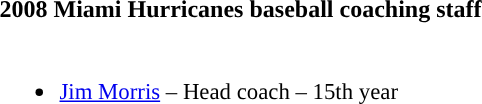<table class="toccolours">
<tr>
<th colspan=9>2008 Miami Hurricanes baseball coaching staff</th>
</tr>
<tr>
<td style="text-align: left; font-size: 95%;" valign="top"><br><ul><li><a href='#'>Jim Morris</a> – Head coach – 15th year</li></ul></td>
</tr>
</table>
